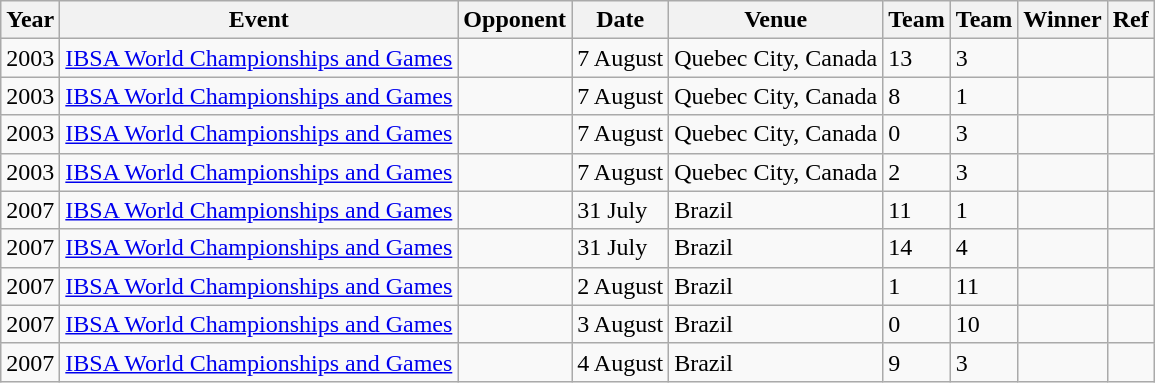<table class="wikitable">
<tr>
<th>Year</th>
<th>Event</th>
<th>Opponent</th>
<th>Date</th>
<th>Venue</th>
<th>Team</th>
<th>Team</th>
<th>Winner</th>
<th>Ref</th>
</tr>
<tr --->
<td>2003</td>
<td><a href='#'>IBSA World Championships and Games</a></td>
<td></td>
<td>7 August</td>
<td>Quebec City, Canada</td>
<td>13</td>
<td>3</td>
<td></td>
<td></td>
</tr>
<tr --->
<td>2003</td>
<td><a href='#'>IBSA World Championships and Games</a></td>
<td></td>
<td>7 August</td>
<td>Quebec City, Canada</td>
<td>8</td>
<td>1</td>
<td></td>
<td></td>
</tr>
<tr --->
<td>2003</td>
<td><a href='#'>IBSA World Championships and Games</a></td>
<td></td>
<td>7 August</td>
<td>Quebec City, Canada</td>
<td>0</td>
<td>3</td>
<td></td>
<td></td>
</tr>
<tr --->
<td>2003</td>
<td><a href='#'>IBSA World Championships and Games</a></td>
<td></td>
<td>7 August</td>
<td>Quebec City, Canada</td>
<td>2</td>
<td>3</td>
<td></td>
<td></td>
</tr>
<tr --->
<td>2007</td>
<td><a href='#'>IBSA World Championships and Games</a></td>
<td></td>
<td>31 July</td>
<td>Brazil</td>
<td>11</td>
<td>1</td>
<td></td>
<td></td>
</tr>
<tr --->
<td>2007</td>
<td><a href='#'>IBSA World Championships and Games</a></td>
<td></td>
<td>31 July</td>
<td>Brazil</td>
<td>14</td>
<td>4</td>
<td></td>
<td></td>
</tr>
<tr --->
<td>2007</td>
<td><a href='#'>IBSA World Championships and Games</a></td>
<td></td>
<td>2 August</td>
<td>Brazil</td>
<td>1</td>
<td>11</td>
<td></td>
<td></td>
</tr>
<tr --->
<td>2007</td>
<td><a href='#'>IBSA World Championships and Games</a></td>
<td></td>
<td>3 August</td>
<td>Brazil</td>
<td>0</td>
<td>10</td>
<td></td>
<td></td>
</tr>
<tr --->
<td>2007</td>
<td><a href='#'>IBSA World Championships and Games</a></td>
<td></td>
<td>4 August</td>
<td>Brazil</td>
<td>9</td>
<td>3</td>
<td></td>
<td></td>
</tr>
</table>
